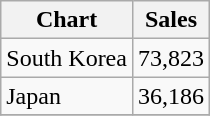<table class="wikitable">
<tr>
<th>Chart</th>
<th>Sales</th>
</tr>
<tr>
<td>South Korea</td>
<td align="center">73,823</td>
</tr>
<tr>
<td>Japan</td>
<td align="center">36,186</td>
</tr>
<tr>
</tr>
</table>
